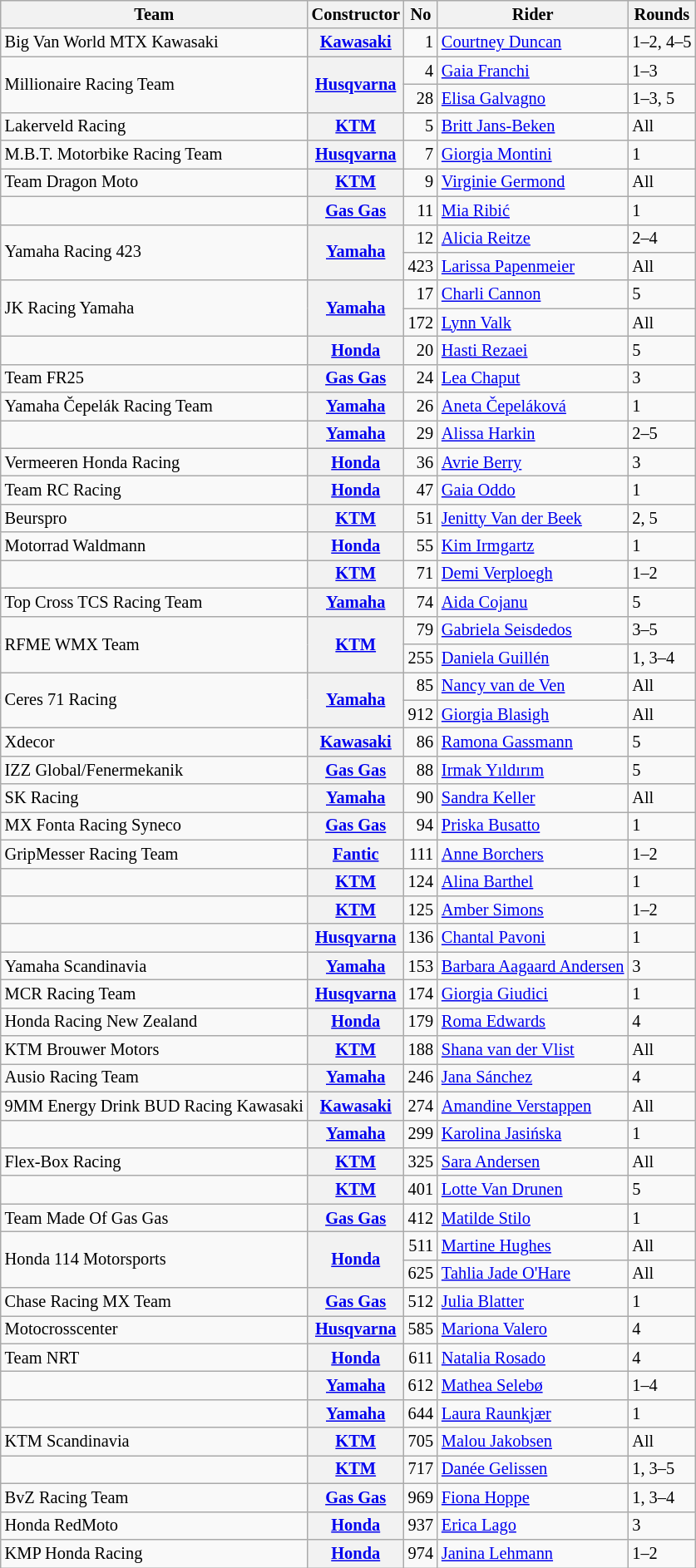<table class="wikitable" style="font-size: 85%;">
<tr>
<th>Team</th>
<th>Constructor</th>
<th>No</th>
<th>Rider</th>
<th>Rounds</th>
</tr>
<tr>
<td>Big Van World MTX Kawasaki</td>
<th><a href='#'>Kawasaki</a></th>
<td align="right">1</td>
<td> <a href='#'>Courtney Duncan</a></td>
<td>1–2, 4–5</td>
</tr>
<tr>
<td rowspan=2>Millionaire Racing Team</td>
<th rowspan=2><a href='#'>Husqvarna</a></th>
<td align="right">4</td>
<td> <a href='#'>Gaia Franchi</a></td>
<td>1–3</td>
</tr>
<tr>
<td align="right">28</td>
<td> <a href='#'>Elisa Galvagno</a></td>
<td>1–3, 5</td>
</tr>
<tr>
<td>Lakerveld Racing</td>
<th><a href='#'>KTM</a></th>
<td align="right">5</td>
<td> <a href='#'>Britt Jans-Beken</a></td>
<td>All</td>
</tr>
<tr>
<td>M.B.T. Motorbike Racing Team</td>
<th><a href='#'>Husqvarna</a></th>
<td align="right">7</td>
<td> <a href='#'>Giorgia Montini</a></td>
<td>1</td>
</tr>
<tr>
<td>Team Dragon Moto</td>
<th><a href='#'>KTM</a></th>
<td align="right">9</td>
<td> <a href='#'>Virginie Germond</a></td>
<td>All</td>
</tr>
<tr>
<td></td>
<th><a href='#'>Gas Gas</a></th>
<td align="right">11</td>
<td> <a href='#'>Mia Ribić</a></td>
<td>1</td>
</tr>
<tr>
<td rowspan=2>Yamaha Racing 423</td>
<th rowspan=2><a href='#'>Yamaha</a></th>
<td align="right">12</td>
<td> <a href='#'>Alicia Reitze</a></td>
<td>2–4</td>
</tr>
<tr>
<td align="right">423</td>
<td> <a href='#'>Larissa Papenmeier</a></td>
<td>All</td>
</tr>
<tr>
<td rowspan=2>JK Racing Yamaha</td>
<th rowspan=2><a href='#'>Yamaha</a></th>
<td align="right">17</td>
<td> <a href='#'>Charli Cannon</a></td>
<td>5</td>
</tr>
<tr>
<td align="right">172</td>
<td> <a href='#'>Lynn Valk</a></td>
<td>All</td>
</tr>
<tr>
<td></td>
<th><a href='#'>Honda</a></th>
<td align="right">20</td>
<td> <a href='#'>Hasti Rezaei</a></td>
<td>5</td>
</tr>
<tr>
<td>Team FR25</td>
<th><a href='#'>Gas Gas</a></th>
<td align="right">24</td>
<td> <a href='#'>Lea Chaput</a></td>
<td>3</td>
</tr>
<tr>
<td>Yamaha Čepelák Racing Team</td>
<th><a href='#'>Yamaha</a></th>
<td align="right">26</td>
<td> <a href='#'>Aneta Čepeláková</a></td>
<td>1</td>
</tr>
<tr>
<td></td>
<th><a href='#'>Yamaha</a></th>
<td align="right">29</td>
<td> <a href='#'>Alissa Harkin</a></td>
<td>2–5</td>
</tr>
<tr>
<td>Vermeeren Honda Racing</td>
<th><a href='#'>Honda</a></th>
<td align="right">36</td>
<td> <a href='#'>Avrie Berry</a></td>
<td>3</td>
</tr>
<tr>
<td>Team RC Racing</td>
<th><a href='#'>Honda</a></th>
<td align="right">47</td>
<td> <a href='#'>Gaia Oddo</a></td>
<td>1</td>
</tr>
<tr>
<td>Beurspro</td>
<th><a href='#'>KTM</a></th>
<td align="right">51</td>
<td> <a href='#'>Jenitty Van der Beek</a></td>
<td>2, 5</td>
</tr>
<tr>
<td>Motorrad Waldmann</td>
<th><a href='#'>Honda</a></th>
<td align="right">55</td>
<td> <a href='#'>Kim Irmgartz</a></td>
<td>1</td>
</tr>
<tr>
<td></td>
<th><a href='#'>KTM</a></th>
<td align="right">71</td>
<td> <a href='#'>Demi Verploegh</a></td>
<td>1–2</td>
</tr>
<tr>
<td>Top Cross TCS Racing Team</td>
<th><a href='#'>Yamaha</a></th>
<td align="right">74</td>
<td> <a href='#'>Aida Cojanu</a></td>
<td>5</td>
</tr>
<tr>
<td rowspan=2>RFME WMX Team</td>
<th rowspan=2><a href='#'>KTM</a></th>
<td align="right">79</td>
<td> <a href='#'>Gabriela Seisdedos</a></td>
<td>3–5</td>
</tr>
<tr>
<td align="right">255</td>
<td> <a href='#'>Daniela Guillén</a></td>
<td>1, 3–4</td>
</tr>
<tr>
<td rowspan=2>Ceres 71 Racing</td>
<th rowspan=2><a href='#'>Yamaha</a></th>
<td align="right">85</td>
<td> <a href='#'>Nancy van de Ven</a></td>
<td>All</td>
</tr>
<tr>
<td align="right">912</td>
<td> <a href='#'>Giorgia Blasigh</a></td>
<td>All</td>
</tr>
<tr>
<td>Xdecor</td>
<th><a href='#'>Kawasaki</a></th>
<td align="right">86</td>
<td> <a href='#'>Ramona Gassmann</a></td>
<td>5</td>
</tr>
<tr>
<td>IZZ Global/Fenermekanik</td>
<th><a href='#'>Gas Gas</a></th>
<td align="right">88</td>
<td> <a href='#'>Irmak Yıldırım</a></td>
<td>5</td>
</tr>
<tr>
<td>SK Racing</td>
<th><a href='#'>Yamaha</a></th>
<td align="right">90</td>
<td> <a href='#'>Sandra Keller</a></td>
<td>All</td>
</tr>
<tr>
<td>MX Fonta Racing Syneco</td>
<th><a href='#'>Gas Gas</a></th>
<td align="right">94</td>
<td> <a href='#'>Priska Busatto</a></td>
<td>1</td>
</tr>
<tr>
<td>GripMesser Racing Team</td>
<th><a href='#'>Fantic</a></th>
<td align="right">111</td>
<td> <a href='#'>Anne Borchers</a></td>
<td>1–2</td>
</tr>
<tr>
<td></td>
<th><a href='#'>KTM</a></th>
<td align="right">124</td>
<td> <a href='#'>Alina Barthel</a></td>
<td>1</td>
</tr>
<tr>
<td></td>
<th><a href='#'>KTM</a></th>
<td align="right">125</td>
<td> <a href='#'>Amber Simons</a></td>
<td>1–2</td>
</tr>
<tr>
<td></td>
<th><a href='#'>Husqvarna</a></th>
<td align="right">136</td>
<td> <a href='#'>Chantal Pavoni</a></td>
<td>1</td>
</tr>
<tr>
<td>Yamaha Scandinavia</td>
<th><a href='#'>Yamaha</a></th>
<td align="right">153</td>
<td> <a href='#'>Barbara Aagaard Andersen</a></td>
<td>3</td>
</tr>
<tr>
<td>MCR Racing Team</td>
<th><a href='#'>Husqvarna</a></th>
<td align="right">174</td>
<td> <a href='#'>Giorgia Giudici</a></td>
<td>1</td>
</tr>
<tr>
<td>Honda Racing New Zealand</td>
<th><a href='#'>Honda</a></th>
<td align="right">179</td>
<td> <a href='#'>Roma Edwards</a></td>
<td>4</td>
</tr>
<tr>
<td>KTM Brouwer Motors</td>
<th><a href='#'>KTM</a></th>
<td align="right">188</td>
<td> <a href='#'>Shana van der Vlist</a></td>
<td>All</td>
</tr>
<tr>
<td>Ausio Racing Team</td>
<th><a href='#'>Yamaha</a></th>
<td align="right">246</td>
<td> <a href='#'>Jana Sánchez</a></td>
<td>4</td>
</tr>
<tr>
<td>9MM Energy Drink BUD Racing Kawasaki</td>
<th><a href='#'>Kawasaki</a></th>
<td align="right">274</td>
<td> <a href='#'>Amandine Verstappen</a></td>
<td>All</td>
</tr>
<tr>
<td></td>
<th><a href='#'>Yamaha</a></th>
<td align="right">299</td>
<td> <a href='#'>Karolina Jasińska</a></td>
<td>1</td>
</tr>
<tr>
<td>Flex-Box Racing</td>
<th><a href='#'>KTM</a></th>
<td align="right">325</td>
<td> <a href='#'>Sara Andersen</a></td>
<td>All</td>
</tr>
<tr>
<td></td>
<th><a href='#'>KTM</a></th>
<td align="right">401</td>
<td> <a href='#'>Lotte Van Drunen</a></td>
<td>5</td>
</tr>
<tr>
<td>Team Made Of Gas Gas</td>
<th><a href='#'>Gas Gas</a></th>
<td align="right">412</td>
<td> <a href='#'>Matilde Stilo</a></td>
<td>1</td>
</tr>
<tr>
<td rowspan=2>Honda 114 Motorsports</td>
<th rowspan=2><a href='#'>Honda</a></th>
<td align="right">511</td>
<td> <a href='#'>Martine Hughes</a></td>
<td>All</td>
</tr>
<tr>
<td align="right">625</td>
<td> <a href='#'>Tahlia Jade O'Hare</a></td>
<td>All</td>
</tr>
<tr>
<td>Chase Racing MX Team</td>
<th><a href='#'>Gas Gas</a></th>
<td align="right">512</td>
<td> <a href='#'>Julia Blatter</a></td>
<td>1</td>
</tr>
<tr>
<td>Motocrosscenter</td>
<th><a href='#'>Husqvarna</a></th>
<td align="right">585</td>
<td> <a href='#'>Mariona Valero</a></td>
<td>4</td>
</tr>
<tr>
<td>Team NRT</td>
<th><a href='#'>Honda</a></th>
<td align="right">611</td>
<td> <a href='#'>Natalia Rosado</a></td>
<td>4</td>
</tr>
<tr>
<td></td>
<th><a href='#'>Yamaha</a></th>
<td align="right">612</td>
<td> <a href='#'>Mathea Selebø</a></td>
<td>1–4</td>
</tr>
<tr>
<td></td>
<th><a href='#'>Yamaha</a></th>
<td align="right">644</td>
<td> <a href='#'>Laura Raunkjær</a></td>
<td>1</td>
</tr>
<tr>
<td>KTM Scandinavia</td>
<th><a href='#'>KTM</a></th>
<td align="right">705</td>
<td> <a href='#'>Malou Jakobsen</a></td>
<td>All</td>
</tr>
<tr>
<td></td>
<th><a href='#'>KTM</a></th>
<td align="right">717</td>
<td> <a href='#'>Danée Gelissen</a></td>
<td>1, 3–5</td>
</tr>
<tr>
<td>BvZ Racing Team</td>
<th><a href='#'>Gas Gas</a></th>
<td align="right">969</td>
<td> <a href='#'>Fiona Hoppe</a></td>
<td>1, 3–4</td>
</tr>
<tr>
<td>Honda RedMoto</td>
<th><a href='#'>Honda</a></th>
<td align="right">937</td>
<td> <a href='#'>Erica Lago</a></td>
<td>3</td>
</tr>
<tr>
<td>KMP Honda Racing</td>
<th><a href='#'>Honda</a></th>
<td align="right">974</td>
<td> <a href='#'>Janina Lehmann</a></td>
<td>1–2</td>
</tr>
</table>
